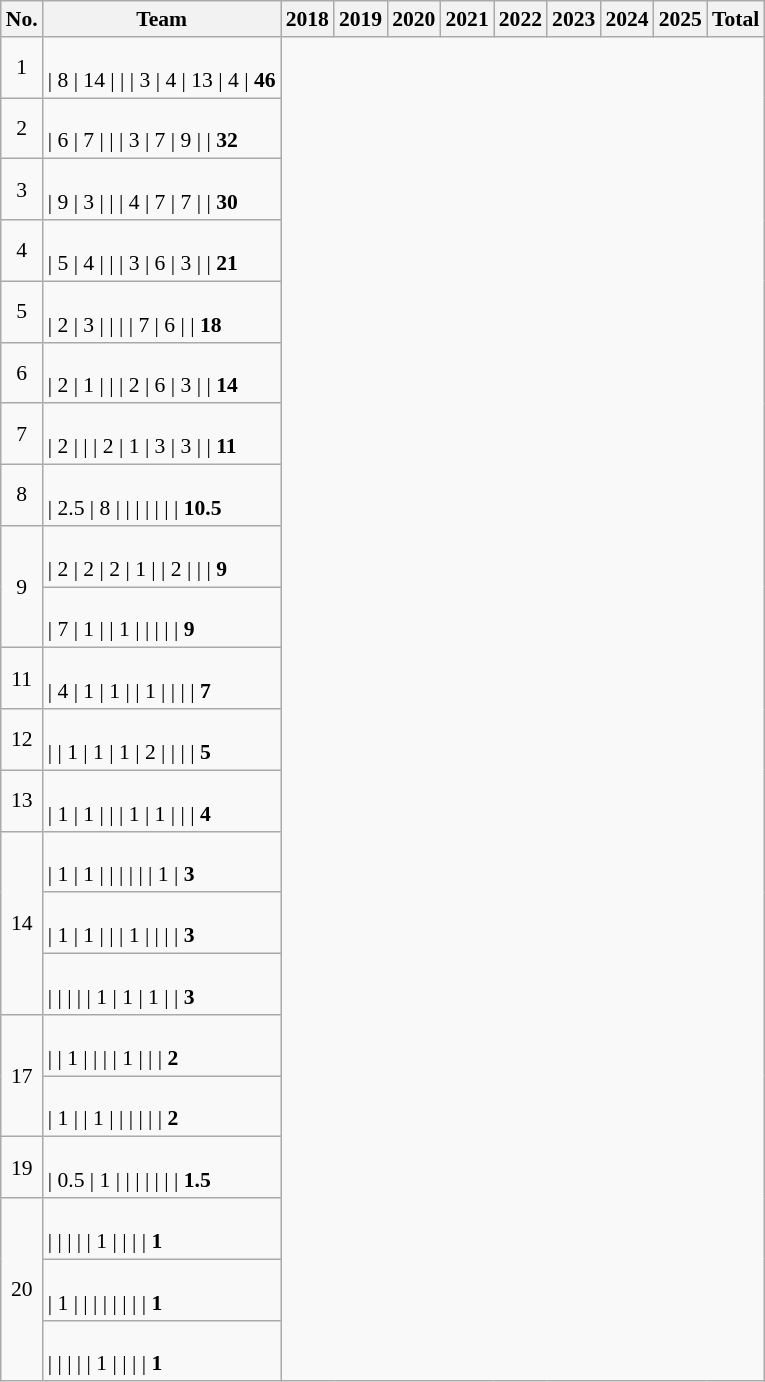<table class="wikitable" style="font-size:90%; text-align:center">
<tr>
<th>No.</th>
<th>Team</th>
<th>2018</th>
<th>2019</th>
<th>2020</th>
<th>2021</th>
<th>2022</th>
<th>2023</th>
<th>2024</th>
<th>2025</th>
<th>Total</th>
</tr>
<tr>
<td>1</td>
<td align="left"><br>| 8
| 14
| 
| 
| 3
| 4
| 13
| 4
| <strong>46</strong></td>
</tr>
<tr>
<td>2</td>
<td align="left"><br>| 6
| 7
| 
| 
| 3
| 7
| 9
| 
| <strong>32</strong></td>
</tr>
<tr>
<td>3</td>
<td align="left"><br>| 9
| 3
| 
| 
| 4
| 7
| 7
| 
| <strong>30</strong></td>
</tr>
<tr>
<td>4</td>
<td align="left"><br>| 5
| 4
| 
| 
| 3
| 6
| 3
| 
| <strong>21</strong></td>
</tr>
<tr>
<td>5</td>
<td align="left"><br>| 2
| 3
| 
| 
| 
| 7
| 6
| 
| <strong>18</strong></td>
</tr>
<tr>
<td>6</td>
<td align="left"><br>| 2
| 1
| 
| 
| 2
| 6
| 3
| 
| <strong>14</strong></td>
</tr>
<tr>
<td>7</td>
<td align="left"><br>| 2
| 
| 
| 2
| 1
| 3
| 3
| 
| <strong>11</strong></td>
</tr>
<tr>
<td>8</td>
<td align="left"><br>| 2.5 
| 8
| 
| 
| 
| 
| 
| 
| <strong>10.5</strong></td>
</tr>
<tr>
<td rowspan=2>9</td>
<td align="left"><br>| 2
| 2
| 2
| 1
| 
| 2
| 
| 
| <strong>9</strong></td>
</tr>
<tr>
<td align="left"><br>| 7
| 1
| 
| 1
| 
| 
| 
| 
| <strong>9</strong></td>
</tr>
<tr>
<td>11</td>
<td align="left"><br>| 4
| 1
| 1
| 
| 1
| 
| 
| 
| <strong>7</strong></td>
</tr>
<tr>
<td>12</td>
<td align="left"><br>| 
| 1
| 1
| 1
| 2
| 
| 
| 
| <strong>5</strong></td>
</tr>
<tr>
<td>13</td>
<td align="left"><br>| 1
| 1
| 
| 
| 1
| 1
| 
| 
| <strong>4</strong></td>
</tr>
<tr>
<td rowspan="3">14</td>
<td align="left"><br>| 1
| 1
| 
| 
| 
| 
| 
| 1
| <strong>3</strong></td>
</tr>
<tr>
<td align="left"><br>| 1
| 1
| 
| 
| 1
| 
| 
| 
| <strong>3</strong></td>
</tr>
<tr>
<td align="left"><br>| 
| 
| 
| 
| 1
| 1
| 1
| 
| <strong>3</strong></td>
</tr>
<tr>
<td rowspan="2">17</td>
<td align="left"><br>| 
| 1
| 
| 
| 
| 1
| 
| 
| <strong>2</strong></td>
</tr>
<tr>
<td align="left"><br>| 1
| 
| 1
| 
| 
| 
| 
| 
| <strong>2</strong></td>
</tr>
<tr>
<td>19</td>
<td align="left"><br>| 0.5
| 1
| 
| 
| 
| 
| 
| 
| <strong>1.5</strong></td>
</tr>
<tr>
<td rowspan="4">20</td>
<td align="left"><br>| 
| 
| 
| 
| 1
| 
| 
| 
| <strong>1</strong></td>
</tr>
<tr>
<td align="left"><br>| 1
| 
| 
| 
| 
| 
| 
| 
| <strong>1</strong></td>
</tr>
<tr>
<td align="left"><br>| 
| 
| 
| 
| 1
| 
| 
| 
| <strong>1</strong></td>
</tr>
</table>
